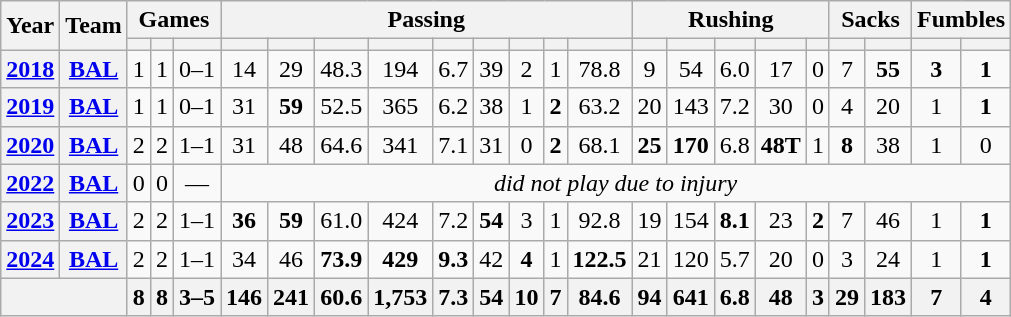<table class="wikitable" style="text-align:center;">
<tr>
<th rowspan="2">Year</th>
<th rowspan="2">Team</th>
<th colspan="3">Games</th>
<th colspan="9">Passing</th>
<th colspan="5">Rushing</th>
<th colspan="2">Sacks</th>
<th colspan="2">Fumbles</th>
</tr>
<tr>
<th></th>
<th></th>
<th></th>
<th></th>
<th></th>
<th></th>
<th></th>
<th></th>
<th></th>
<th></th>
<th></th>
<th></th>
<th></th>
<th></th>
<th></th>
<th></th>
<th></th>
<th></th>
<th></th>
<th></th>
<th></th>
</tr>
<tr>
<th><a href='#'>2018</a></th>
<th><a href='#'>BAL</a></th>
<td>1</td>
<td>1</td>
<td>0–1</td>
<td>14</td>
<td>29</td>
<td>48.3</td>
<td>194</td>
<td>6.7</td>
<td>39</td>
<td>2</td>
<td>1</td>
<td>78.8</td>
<td>9</td>
<td>54</td>
<td>6.0</td>
<td>17</td>
<td>0</td>
<td>7</td>
<td><strong>55</strong></td>
<td><strong>3</strong></td>
<td><strong>1</strong></td>
</tr>
<tr>
<th><a href='#'>2019</a></th>
<th><a href='#'>BAL</a></th>
<td>1</td>
<td>1</td>
<td>0–1</td>
<td>31</td>
<td><strong>59</strong></td>
<td>52.5</td>
<td>365</td>
<td>6.2</td>
<td>38</td>
<td>1</td>
<td><strong>2</strong></td>
<td>63.2</td>
<td>20</td>
<td>143</td>
<td>7.2</td>
<td>30</td>
<td>0</td>
<td>4</td>
<td>20</td>
<td>1</td>
<td><strong>1</strong></td>
</tr>
<tr>
<th><a href='#'>2020</a></th>
<th><a href='#'>BAL</a></th>
<td>2</td>
<td>2</td>
<td>1–1</td>
<td>31</td>
<td>48</td>
<td>64.6</td>
<td>341</td>
<td>7.1</td>
<td>31</td>
<td>0</td>
<td><strong>2</strong></td>
<td>68.1</td>
<td><strong>25</strong></td>
<td><strong>170</strong></td>
<td>6.8</td>
<td><strong>48T</strong></td>
<td>1</td>
<td><strong>8</strong></td>
<td>38</td>
<td>1</td>
<td>0</td>
</tr>
<tr>
<th><a href='#'>2022</a></th>
<th><a href='#'>BAL</a></th>
<td>0</td>
<td>0</td>
<td>—</td>
<td colspan="18"><em>did not play due to injury</em></td>
</tr>
<tr>
<th><a href='#'>2023</a></th>
<th><a href='#'>BAL</a></th>
<td>2</td>
<td>2</td>
<td>1–1</td>
<td><strong>36</strong></td>
<td><strong>59</strong></td>
<td>61.0</td>
<td>424</td>
<td>7.2</td>
<td><strong>54</strong></td>
<td>3</td>
<td>1</td>
<td>92.8</td>
<td>19</td>
<td>154</td>
<td><strong>8.1</strong></td>
<td>23</td>
<td><strong>2</strong></td>
<td>7</td>
<td>46</td>
<td>1</td>
<td><strong>1</strong></td>
</tr>
<tr>
<th><a href='#'>2024</a></th>
<th><a href='#'>BAL</a></th>
<td>2</td>
<td>2</td>
<td>1–1</td>
<td>34</td>
<td>46</td>
<td><strong>73.9</strong></td>
<td><strong>429</strong></td>
<td><strong>9.3</strong></td>
<td>42</td>
<td><strong>4</strong></td>
<td>1</td>
<td><strong>122.5</strong></td>
<td>21</td>
<td>120</td>
<td>5.7</td>
<td>20</td>
<td>0</td>
<td>3</td>
<td>24</td>
<td>1</td>
<td><strong>1</strong></td>
</tr>
<tr>
<th colspan="2"></th>
<th>8</th>
<th>8</th>
<th>3–5</th>
<th>146</th>
<th>241</th>
<th>60.6</th>
<th>1,753</th>
<th>7.3</th>
<th>54</th>
<th>10</th>
<th>7</th>
<th>84.6</th>
<th>94</th>
<th>641</th>
<th>6.8</th>
<th>48</th>
<th>3</th>
<th>29</th>
<th>183</th>
<th>7</th>
<th>4</th>
</tr>
</table>
